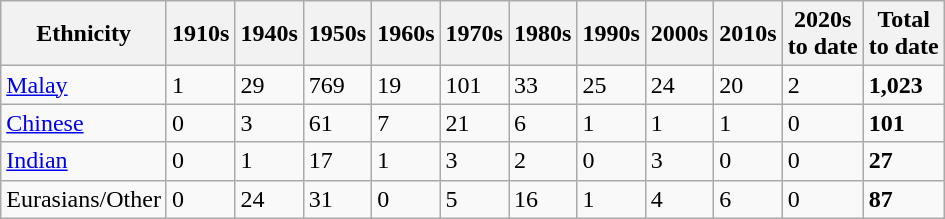<table class="wikitable sortable">
<tr>
<th>Ethnicity</th>
<th>1910s</th>
<th>1940s</th>
<th>1950s</th>
<th>1960s</th>
<th>1970s</th>
<th>1980s</th>
<th>1990s</th>
<th>2000s</th>
<th>2010s</th>
<th>2020s<br>to date</th>
<th>Total<br>to date</th>
</tr>
<tr>
<td><a href='#'>Malay</a></td>
<td>1</td>
<td>29</td>
<td>769</td>
<td>19</td>
<td>101</td>
<td>33</td>
<td>25</td>
<td>24</td>
<td>20</td>
<td>2</td>
<td><strong>1,023</strong></td>
</tr>
<tr>
<td><a href='#'>Chinese</a></td>
<td>0</td>
<td>3</td>
<td>61</td>
<td>7</td>
<td>21</td>
<td>6</td>
<td>1</td>
<td>1</td>
<td>1</td>
<td>0</td>
<td><strong>101</strong></td>
</tr>
<tr>
<td><a href='#'>Indian</a></td>
<td>0</td>
<td>1</td>
<td>17</td>
<td>1</td>
<td>3</td>
<td>2</td>
<td>0</td>
<td>3</td>
<td>0</td>
<td>0</td>
<td><strong>27</strong></td>
</tr>
<tr>
<td>Eurasians/Other</td>
<td>0</td>
<td>24</td>
<td>31</td>
<td>0</td>
<td>5</td>
<td>16</td>
<td>1</td>
<td>4</td>
<td>6</td>
<td>0</td>
<td><strong>87</strong></td>
</tr>
</table>
